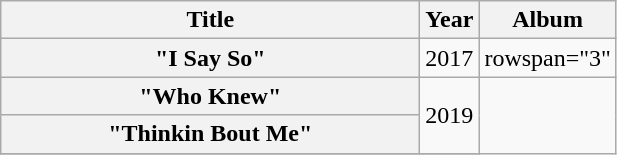<table class="wikitable plainrowheaders" style="text-align:center;" border="2">
<tr>
<th scope="col" style="width:17em;">Title</th>
<th scope="col" style="width:1em;">Year</th>
<th scope="col">Album</th>
</tr>
<tr>
<th scope="row">"I Say So"</th>
<td>2017</td>
<td>rowspan="3" </td>
</tr>
<tr>
<th scope="row">"Who Knew" </th>
<td rowspan="2">2019</td>
</tr>
<tr>
<th scope="row">"Thinkin Bout Me" </th>
</tr>
<tr>
</tr>
</table>
